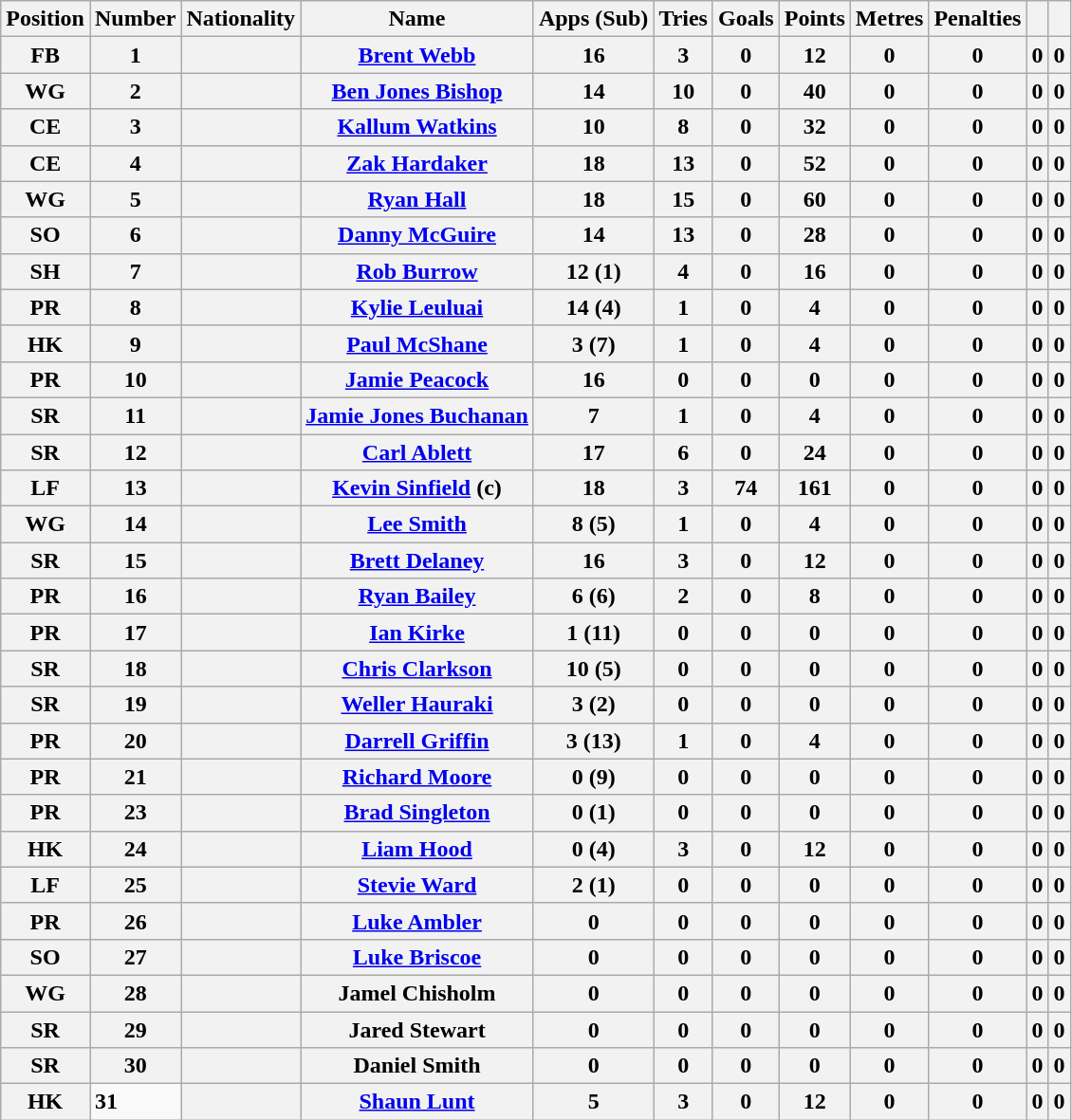<table class="wikitable">
<tr>
<th>Position</th>
<th>Number</th>
<th>Nationality</th>
<th>Name</th>
<th>Apps (Sub)</th>
<th>Tries</th>
<th>Goals</th>
<th>Points</th>
<th>Metres</th>
<th>Penalties</th>
<th></th>
<th></th>
</tr>
<tr>
<th>FB</th>
<th><strong>1</strong></th>
<th></th>
<th><a href='#'>Brent Webb</a></th>
<th>16</th>
<th>3</th>
<th>0</th>
<th>12</th>
<th>0</th>
<th>0</th>
<th>0</th>
<th>0</th>
</tr>
<tr>
<th>WG</th>
<th><strong>2</strong></th>
<th></th>
<th><a href='#'>Ben Jones Bishop</a></th>
<th>14</th>
<th>10</th>
<th>0</th>
<th>40</th>
<th>0</th>
<th>0</th>
<th>0</th>
<th>0</th>
</tr>
<tr>
<th>CE</th>
<th><strong>3</strong></th>
<th></th>
<th><a href='#'>Kallum Watkins</a></th>
<th>10</th>
<th>8</th>
<th>0</th>
<th>32</th>
<th>0</th>
<th>0</th>
<th>0</th>
<th>0</th>
</tr>
<tr>
<th>CE</th>
<th><strong>4</strong></th>
<th></th>
<th><a href='#'>Zak Hardaker</a></th>
<th>18</th>
<th>13</th>
<th>0</th>
<th>52</th>
<th>0</th>
<th>0</th>
<th>0</th>
<th>0</th>
</tr>
<tr>
<th>WG</th>
<th><strong>5</strong></th>
<th></th>
<th><a href='#'>Ryan Hall</a></th>
<th>18</th>
<th>15</th>
<th>0</th>
<th>60</th>
<th>0</th>
<th>0</th>
<th>0</th>
<th>0</th>
</tr>
<tr>
<th>SO</th>
<th><strong>6</strong></th>
<th></th>
<th><a href='#'>Danny McGuire</a></th>
<th>14</th>
<th>13</th>
<th>0</th>
<th>28</th>
<th>0</th>
<th>0</th>
<th>0</th>
<th>0</th>
</tr>
<tr>
<th>SH</th>
<th><strong>7</strong></th>
<th></th>
<th><a href='#'>Rob Burrow</a></th>
<th>12 (1)</th>
<th>4</th>
<th>0</th>
<th>16</th>
<th>0</th>
<th>0</th>
<th>0</th>
<th>0</th>
</tr>
<tr>
<th>PR</th>
<th><strong>8</strong></th>
<th></th>
<th><a href='#'>Kylie Leuluai</a></th>
<th>14 (4)</th>
<th>1</th>
<th>0</th>
<th>4</th>
<th>0</th>
<th>0</th>
<th>0</th>
<th>0</th>
</tr>
<tr>
<th>HK</th>
<th><strong>9</strong></th>
<th></th>
<th><a href='#'>Paul McShane</a></th>
<th>3 (7)</th>
<th>1</th>
<th>0</th>
<th>4</th>
<th>0</th>
<th>0</th>
<th>0</th>
<th>0</th>
</tr>
<tr>
<th>PR</th>
<th><strong>10</strong></th>
<th></th>
<th><a href='#'>Jamie Peacock</a></th>
<th>16</th>
<th>0</th>
<th>0</th>
<th>0</th>
<th>0</th>
<th>0</th>
<th>0</th>
<th>0</th>
</tr>
<tr>
<th>SR</th>
<th><strong>11</strong></th>
<th></th>
<th><a href='#'>Jamie Jones Buchanan</a></th>
<th>7</th>
<th>1</th>
<th>0</th>
<th>4</th>
<th>0</th>
<th>0</th>
<th>0</th>
<th>0</th>
</tr>
<tr>
<th>SR</th>
<th><strong>12</strong></th>
<th></th>
<th><a href='#'>Carl Ablett</a></th>
<th>17</th>
<th>6</th>
<th>0</th>
<th>24</th>
<th>0</th>
<th>0</th>
<th>0</th>
<th>0</th>
</tr>
<tr>
<th>LF</th>
<th><strong>13</strong></th>
<th></th>
<th><a href='#'>Kevin Sinfield</a> (c)</th>
<th>18</th>
<th>3</th>
<th>74</th>
<th>161</th>
<th>0</th>
<th>0</th>
<th>0</th>
<th>0</th>
</tr>
<tr>
<th>WG</th>
<th><strong>14</strong></th>
<th></th>
<th><a href='#'>Lee Smith</a></th>
<th>8 (5)</th>
<th>1</th>
<th>0</th>
<th>4</th>
<th>0</th>
<th>0</th>
<th>0</th>
<th>0</th>
</tr>
<tr>
<th>SR</th>
<th><strong>15</strong></th>
<th></th>
<th><a href='#'>Brett Delaney</a></th>
<th>16</th>
<th>3</th>
<th>0</th>
<th>12</th>
<th>0</th>
<th>0</th>
<th>0</th>
<th>0</th>
</tr>
<tr>
<th>PR</th>
<th><strong>16</strong></th>
<th></th>
<th><a href='#'>Ryan Bailey</a></th>
<th>6 (6)</th>
<th>2</th>
<th>0</th>
<th>8</th>
<th>0</th>
<th>0</th>
<th>0</th>
<th>0</th>
</tr>
<tr>
<th>PR</th>
<th><strong>17</strong></th>
<th></th>
<th><a href='#'>Ian Kirke</a></th>
<th>1 (11)</th>
<th>0</th>
<th>0</th>
<th>0</th>
<th>0</th>
<th>0</th>
<th>0</th>
<th>0</th>
</tr>
<tr>
<th>SR</th>
<th><strong>18</strong></th>
<th></th>
<th><a href='#'>Chris Clarkson</a></th>
<th>10 (5)</th>
<th>0</th>
<th>0</th>
<th>0</th>
<th>0</th>
<th>0</th>
<th>0</th>
<th>0</th>
</tr>
<tr>
<th>SR</th>
<th><strong>19</strong></th>
<th></th>
<th><a href='#'>Weller Hauraki</a></th>
<th>3 (2)</th>
<th>0</th>
<th>0</th>
<th>0</th>
<th>0</th>
<th>0</th>
<th>0</th>
<th>0</th>
</tr>
<tr>
<th>PR</th>
<th><strong>20</strong></th>
<th></th>
<th><a href='#'>Darrell Griffin</a></th>
<th>3 (13)</th>
<th>1</th>
<th>0</th>
<th>4</th>
<th>0</th>
<th>0</th>
<th>0</th>
<th>0</th>
</tr>
<tr>
<th>PR</th>
<th><strong>21</strong></th>
<th></th>
<th><a href='#'>Richard Moore</a></th>
<th>0 (9)</th>
<th>0</th>
<th>0</th>
<th>0</th>
<th>0</th>
<th>0</th>
<th>0</th>
<th>0</th>
</tr>
<tr>
<th>PR</th>
<th><strong>23</strong></th>
<th></th>
<th><a href='#'>Brad Singleton</a></th>
<th>0 (1)</th>
<th>0</th>
<th>0</th>
<th>0</th>
<th>0</th>
<th>0</th>
<th>0</th>
<th>0</th>
</tr>
<tr>
<th>HK</th>
<th><strong>24</strong></th>
<th></th>
<th><a href='#'>Liam Hood</a></th>
<th>0 (4)</th>
<th>3</th>
<th>0</th>
<th>12</th>
<th>0</th>
<th>0</th>
<th>0</th>
<th>0</th>
</tr>
<tr>
<th>LF</th>
<th><strong>25</strong></th>
<th></th>
<th><a href='#'>Stevie Ward</a></th>
<th>2 (1)</th>
<th>0</th>
<th>0</th>
<th>0</th>
<th>0</th>
<th>0</th>
<th>0</th>
<th>0</th>
</tr>
<tr>
<th>PR</th>
<th><strong>26</strong></th>
<th></th>
<th><a href='#'>Luke Ambler</a></th>
<th>0</th>
<th>0</th>
<th>0</th>
<th>0</th>
<th>0</th>
<th>0</th>
<th>0</th>
<th>0</th>
</tr>
<tr>
<th>SO</th>
<th><strong>27</strong></th>
<th></th>
<th><a href='#'>Luke Briscoe</a></th>
<th>0</th>
<th>0</th>
<th>0</th>
<th>0</th>
<th>0</th>
<th>0</th>
<th>0</th>
<th>0</th>
</tr>
<tr>
<th>WG</th>
<th><strong>28</strong></th>
<th></th>
<th>Jamel Chisholm</th>
<th>0</th>
<th>0</th>
<th>0</th>
<th>0</th>
<th>0</th>
<th>0</th>
<th>0</th>
<th>0</th>
</tr>
<tr>
<th>SR</th>
<th><strong>29</strong></th>
<th></th>
<th>Jared Stewart</th>
<th>0</th>
<th>0</th>
<th>0</th>
<th>0</th>
<th>0</th>
<th>0</th>
<th>0</th>
<th>0</th>
</tr>
<tr>
<th>SR</th>
<th><strong>30</strong></th>
<th></th>
<th>Daniel Smith</th>
<th>0</th>
<th>0</th>
<th>0</th>
<th>0</th>
<th>0</th>
<th>0</th>
<th>0</th>
<th>0</th>
</tr>
<tr>
<th>HK</th>
<td><strong>31</strong></td>
<th></th>
<th><a href='#'>Shaun Lunt</a></th>
<th>5</th>
<th>3</th>
<th>0</th>
<th>12</th>
<th>0</th>
<th>0</th>
<th>0</th>
<th>0</th>
</tr>
</table>
